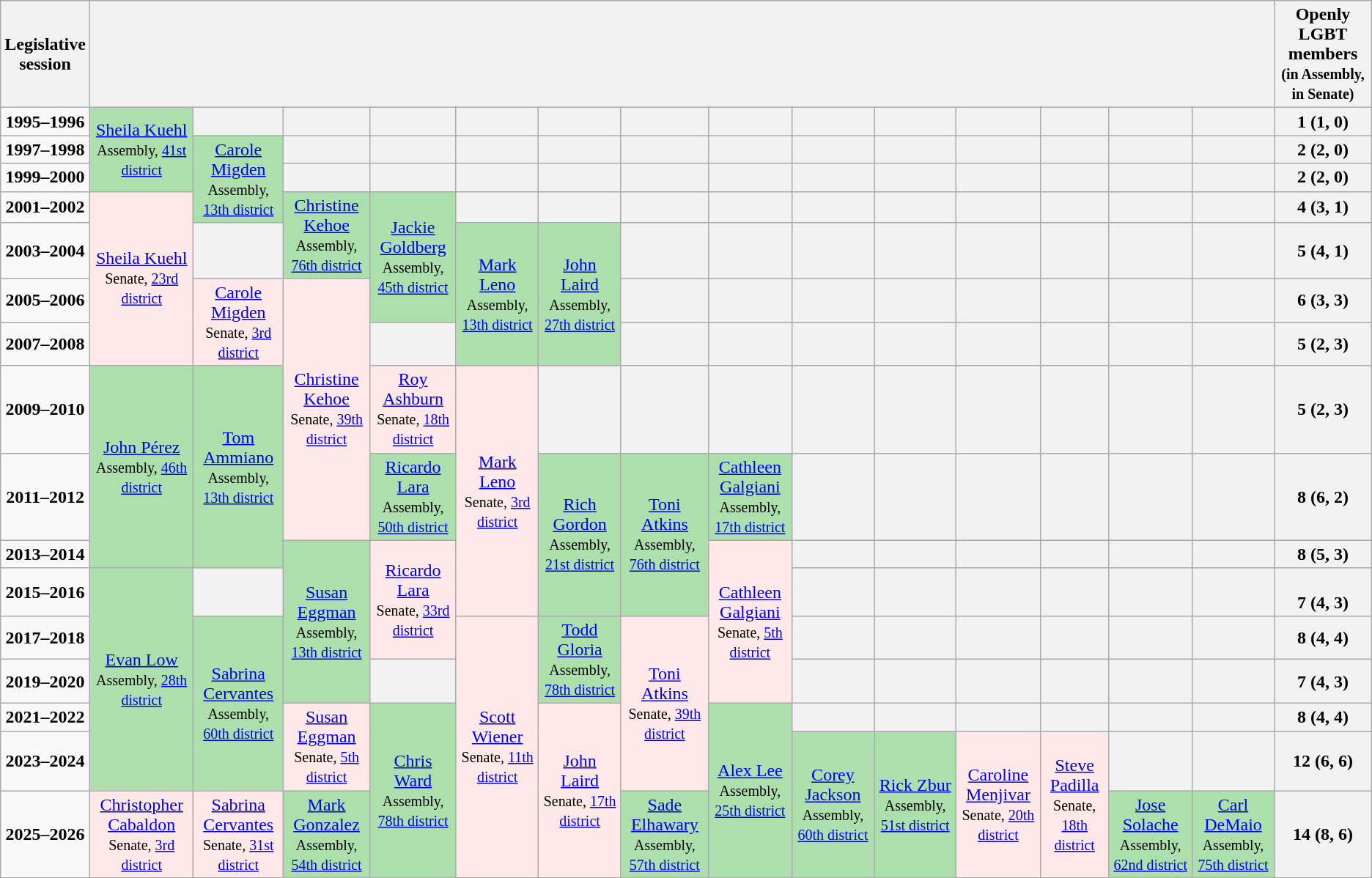<table class="wikitable">
<tr>
<th>Legislative<br>session</th>
<th colspan="14"></th>
<th>Openly LGBT members<br><small>(in Assembly, in Senate)</small></th>
</tr>
<tr align=center>
<td><strong>1995–1996</strong></td>
<td rowspan=3 bgcolor=#ADDFAD><a href='#'>Sheila Kuehl</a><br><small>Assembly, <a href='#'>41st district</a></small></td>
<th></th>
<th></th>
<th></th>
<th></th>
<th></th>
<th></th>
<th></th>
<th></th>
<th></th>
<th></th>
<th></th>
<th></th>
<th></th>
<th>1 (1, 0)</th>
</tr>
<tr align=center>
<td><strong>1997–1998</strong></td>
<td rowspan=3 bgcolor=#ADDFAD><a href='#'>Carole Migden</a><br><small>Assembly, <a href='#'>13th district</a></small></td>
<th></th>
<th></th>
<th></th>
<th></th>
<th></th>
<th></th>
<th></th>
<th></th>
<th></th>
<th></th>
<th></th>
<th></th>
<th>2 (2, 0)</th>
</tr>
<tr align=center>
<td><strong>1999–2000</strong></td>
<th></th>
<th></th>
<th></th>
<th></th>
<th></th>
<th></th>
<th></th>
<th></th>
<th></th>
<th></th>
<th></th>
<th></th>
<th>2 (2, 0)</th>
</tr>
<tr align=center>
<td><strong>2001–2002</strong></td>
<td rowspan=4 bgcolor=#FFE8E8><a href='#'>Sheila Kuehl</a><br><small>Senate, <a href='#'>23rd district</a></small></td>
<td rowspan=2 bgcolor=#ADDFAD><a href='#'>Christine Kehoe</a><br><small>Assembly, <a href='#'>76th district</a></small></td>
<td rowspan=3 bgcolor=#ADDFAD><a href='#'>Jackie Goldberg</a><br><small>Assembly, <a href='#'>45th district</a></small></td>
<th></th>
<th></th>
<th></th>
<th></th>
<th></th>
<th></th>
<th></th>
<th></th>
<th></th>
<th></th>
<th>4 (3, 1)</th>
</tr>
<tr align=center>
<td><strong>2003–2004</strong></td>
<th></th>
<td rowspan=3 bgcolor=#ADDFAD><a href='#'>Mark Leno</a><br><small>Assembly, <a href='#'>13th district</a></small></td>
<td rowspan=3 bgcolor=#ADDFAD><a href='#'>John Laird</a><br><small>Assembly, <a href='#'>27th district</a></small></td>
<th></th>
<th></th>
<th></th>
<th></th>
<th></th>
<th></th>
<th></th>
<th></th>
<th>5 (4, 1)</th>
</tr>
<tr align=center>
<td><strong>2005–2006</strong></td>
<td rowspan=2 bgcolor=#FFE8E8><a href='#'>Carole Migden</a><br><small>Senate, <a href='#'>3rd district</a></small></td>
<td rowspan=4 bgcolor=#FFE8E8><a href='#'>Christine Kehoe</a><br><small>Senate, <a href='#'>39th district</a></small></td>
<th></th>
<th></th>
<th></th>
<th></th>
<th></th>
<th></th>
<th></th>
<th></th>
<th>6 (3, 3)</th>
</tr>
<tr align=center>
<td><strong>2007–2008</strong></td>
<th></th>
<th></th>
<th></th>
<th></th>
<th></th>
<th></th>
<th></th>
<th></th>
<th></th>
<th>5 (2, 3)</th>
</tr>
<tr align=center>
<td><strong>2009–2010</strong></td>
<td rowspan=3 bgcolor=#ADDFAD><a href='#'>John Pérez</a><br><small>Assembly, <a href='#'>46th district</a></small></td>
<td rowspan=3 bgcolor=#ADDFAD><a href='#'>Tom Ammiano</a><br><small>Assembly, <a href='#'>13th district</a></small></td>
<td rowspan=1 bgcolor=#FFE8E8><a href='#'>Roy Ashburn</a><br><small>Senate, <a href='#'>18th district</a></small></td>
<td rowspan=4 bgcolor=#FFE8E8><a href='#'>Mark Leno</a><br><small>Senate, <a href='#'>3rd district</a></small></td>
<th></th>
<th></th>
<th></th>
<th></th>
<th></th>
<th></th>
<th></th>
<th></th>
<th></th>
<th>5 (2, 3)</th>
</tr>
<tr align=center>
<td><strong>2011–2012</strong></td>
<td rowspan=1 bgcolor=#ADDFAD><a href='#'>Ricardo Lara</a><br><small>Assembly, <a href='#'>50th district</a></small></td>
<td rowspan=3 bgcolor=#ADDFAD><a href='#'>Rich Gordon</a><br><small>Assembly, <a href='#'>21st district</a></small></td>
<td rowspan=3 bgcolor=#ADDFAD><a href='#'>Toni Atkins</a><br><small>Assembly, <a href='#'>76th district</a></small></td>
<td rowspan=1 bgcolor=#ADDFAD><a href='#'>Cathleen Galgiani</a><br><small>Assembly, <a href='#'>17th district</a></small></td>
<th></th>
<th></th>
<th></th>
<th></th>
<th></th>
<th></th>
<th>8 (6, 2)</th>
</tr>
<tr align=center>
<td><strong>2013–2014</strong></td>
<td rowspan=4 bgcolor=#ADDFAD><a href='#'>Susan Eggman</a><br><small>Assembly, <a href='#'>13th district</a></small></td>
<td rowspan=3 bgcolor=#FFE8E8><a href='#'>Ricardo Lara</a><br><small>Senate, <a href='#'>33rd district</a></small></td>
<td rowspan=4 bgcolor=#FFE8E8><a href='#'>Cathleen Galgiani</a><br><small>Senate, <a href='#'>5th district</a></small></td>
<th></th>
<th></th>
<th></th>
<th></th>
<th></th>
<th></th>
<th>8 (5, 3)</th>
</tr>
<tr align=center>
<td><strong>2015–2016</strong></td>
<td rowspan=5 bgcolor=#ADDFAD><a href='#'>Evan Low</a><br><small>Assembly, <a href='#'>28th district</a></small></td>
<th></th>
<th></th>
<th></th>
<th></th>
<th></th>
<th></th>
<th></th>
<th><br>7 (4, 3)</th>
</tr>
<tr align=center>
<td><strong>2017–2018</strong></td>
<td rowspan=4 bgcolor=#ADDFAD><a href='#'>Sabrina Cervantes</a><br><small>Assembly, <a href='#'>60th district</a></small></td>
<td rowspan=6 bgcolor=#FFE8E8><a href='#'>Scott Wiener</a><br><small>Senate, <a href='#'>11th district</a></small></td>
<td rowspan=2 bgcolor=#ADDFAD><a href='#'>Todd Gloria</a><br><small>Assembly, <a href='#'>78th district</a></small></td>
<td rowspan=4 bgcolor=#FFE8E8><a href='#'>Toni Atkins</a><br><small>Senate, <a href='#'>39th district</a></small></td>
<th></th>
<th></th>
<th></th>
<th></th>
<th></th>
<th></th>
<th>8 (4, 4)</th>
</tr>
<tr align=center>
<td><strong>2019–2020</strong></td>
<th></th>
<th></th>
<th></th>
<th></th>
<th></th>
<th></th>
<th></th>
<th>7 (4, 3)</th>
</tr>
<tr align=center>
<td><strong>2021–2022</strong></td>
<td rowspan=2 bgcolor=#FFE8E8><a href='#'>Susan Eggman</a><br><small>Senate, <a href='#'>5th district</a></small></td>
<td rowspan=3 bgcolor=#ADDFAD><a href='#'>Chris Ward</a><br><small>Assembly, <a href='#'>78th district</a></small></td>
<td rowspan=4 bgcolor=#FFE8E8><a href='#'>John Laird</a><br><small>Senate, <a href='#'>17th district</a></small></td>
<td rowspan=3 bgcolor=#ADDFAD><a href='#'>Alex Lee</a><br><small>Assembly, <a href='#'>25th district</a></small></td>
<th></th>
<th></th>
<th></th>
<th></th>
<th></th>
<th></th>
<th>8 (4, 4)</th>
</tr>
<tr align=center>
<td><strong>2023–2024</strong></td>
<td rowspan=2 bgcolor=#ADDFAD><a href='#'>Corey Jackson</a><br><small>Assembly, <a href='#'>60th district</a></small></td>
<td rowspan=2 bgcolor=#ADDFAD><a href='#'>Rick Zbur</a><br><small>Assembly, <a href='#'>51st district</a></small></td>
<td rowspan=2 bgcolor=#FFE8E8><a href='#'>Caroline Menjivar</a><br><small>Senate, <a href='#'>20th district</a></small></td>
<td rowspan=2 bgcolor=#FFE8E8><a href='#'>Steve Padilla</a><br><small>Senate, <a href='#'>18th district</a></small></td>
<th></th>
<th></th>
<th>12 (6, 6)</th>
</tr>
<tr align=center>
<td><strong>2025–2026</strong></td>
<td rowspan=1 bgcolor=#FFE8E8><a href='#'>Christopher Cabaldon</a><br><small>Senate, <a href='#'>3rd district</a></small></td>
<td rowspan=2 bgcolor=#FFE8E8><a href='#'>Sabrina Cervantes</a><br><small>Senate, <a href='#'>31st district</a></small></td>
<td rowspan=1 bgcolor=#ADDFAD><a href='#'>Mark Gonzalez</a><br><small>Assembly, <a href='#'>54th district</a></small></td>
<td rowspan=1 bgcolor=#ADDFAD><a href='#'>Sade Elhawary</a><br><small>Assembly, <a href='#'>57th district</a></small></td>
<td rowspan=1 bgcolor=#ADDFAD><a href='#'>Jose Solache</a><br><small>Assembly, <a href='#'>62nd district</a></small></td>
<td rowspan=1 bgcolor=#ADDFAD><a href='#'>Carl DeMaio</a><br><small>Assembly, <a href='#'>75th district</a></small></td>
<th>14 (8, 6)</th>
</tr>
</table>
